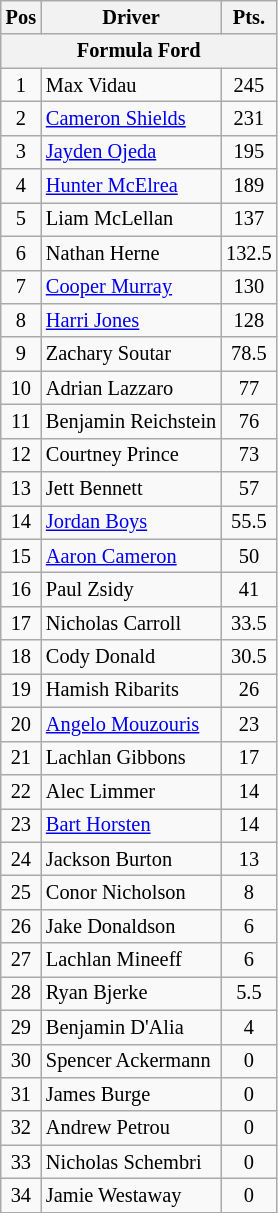<table class="wikitable" style="font-size: 85%; text-align:center;">
<tr>
<th>Pos</th>
<th>Driver</th>
<th>Pts.</th>
</tr>
<tr>
<th colspan="16">Formula Ford</th>
</tr>
<tr>
<td>1</td>
<td align="left">Max Vidau</td>
<td>245</td>
</tr>
<tr>
<td>2</td>
<td align="left"><a href='#'>Cameron Shields</a></td>
<td>231</td>
</tr>
<tr>
<td>3</td>
<td align="left"><a href='#'>Jayden Ojeda</a></td>
<td>195</td>
</tr>
<tr>
<td>4</td>
<td align="left"><a href='#'>Hunter McElrea</a></td>
<td>189</td>
</tr>
<tr>
<td>5</td>
<td align="left">Liam McLellan</td>
<td>137</td>
</tr>
<tr>
<td>6</td>
<td align="left">Nathan Herne</td>
<td>132.5</td>
</tr>
<tr>
<td>7</td>
<td align="left"><a href='#'>Cooper Murray</a></td>
<td>130</td>
</tr>
<tr>
<td>8</td>
<td align="left"><a href='#'>Harri Jones</a></td>
<td>128</td>
</tr>
<tr>
<td>9</td>
<td align="left">Zachary Soutar</td>
<td>78.5</td>
</tr>
<tr>
<td>10</td>
<td align="left">Adrian Lazzaro</td>
<td>77</td>
</tr>
<tr>
<td>11</td>
<td align="left">Benjamin Reichstein</td>
<td>76</td>
</tr>
<tr>
<td>12</td>
<td align="left">Courtney Prince</td>
<td>73</td>
</tr>
<tr>
<td>13</td>
<td align="left">Jett Bennett</td>
<td>57</td>
</tr>
<tr>
<td>14</td>
<td align="left"><a href='#'>Jordan Boys</a></td>
<td>55.5</td>
</tr>
<tr>
<td>15</td>
<td align="left"><a href='#'>Aaron Cameron</a></td>
<td>50</td>
</tr>
<tr>
<td>16</td>
<td align="left">Paul Zsidy</td>
<td>41</td>
</tr>
<tr>
<td>17</td>
<td align="left">Nicholas Carroll</td>
<td>33.5</td>
</tr>
<tr>
<td>18</td>
<td align="left">Cody Donald</td>
<td>30.5</td>
</tr>
<tr>
<td>19</td>
<td align="left">Hamish Ribarits</td>
<td>26</td>
</tr>
<tr>
<td>20</td>
<td align="left"><a href='#'>Angelo Mouzouris</a></td>
<td>23</td>
</tr>
<tr>
<td>21</td>
<td align="left">Lachlan Gibbons</td>
<td>17</td>
</tr>
<tr>
<td>22</td>
<td align="left">Alec Limmer</td>
<td>14</td>
</tr>
<tr>
<td>23</td>
<td align="left"><a href='#'>Bart Horsten</a></td>
<td>14</td>
</tr>
<tr>
<td>24</td>
<td align="left">Jackson Burton</td>
<td>13</td>
</tr>
<tr>
<td>25</td>
<td align="left">Conor Nicholson</td>
<td>8</td>
</tr>
<tr>
<td>26</td>
<td align="left">Jake Donaldson</td>
<td>6</td>
</tr>
<tr>
<td>27</td>
<td align="left">Lachlan Mineeff</td>
<td>6</td>
</tr>
<tr>
<td>28</td>
<td align="left">Ryan Bjerke</td>
<td>5.5</td>
</tr>
<tr>
<td>29</td>
<td align="left">Benjamin D'Alia</td>
<td>4</td>
</tr>
<tr>
<td>30</td>
<td align="left">Spencer Ackermann</td>
<td>0</td>
</tr>
<tr>
<td>31</td>
<td align="left">James Burge</td>
<td>0</td>
</tr>
<tr>
<td>32</td>
<td align="left">Andrew Petrou</td>
<td>0</td>
</tr>
<tr>
<td>33</td>
<td align="left">Nicholas Schembri</td>
<td>0</td>
</tr>
<tr>
<td>34</td>
<td align="left">Jamie Westaway</td>
<td>0</td>
</tr>
</table>
